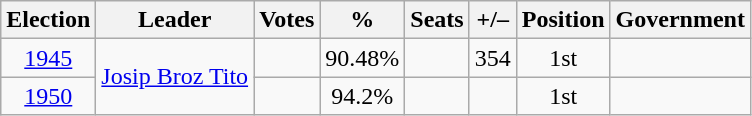<table class=wikitable style=text-align:center>
<tr>
<th>Election</th>
<th>Leader</th>
<th>Votes</th>
<th>%</th>
<th>Seats</th>
<th>+/–</th>
<th>Position</th>
<th>Government</th>
</tr>
<tr>
<td><a href='#'>1945</a></td>
<td rowspan=2><a href='#'>Josip Broz Tito</a></td>
<td></td>
<td>90.48%</td>
<td></td>
<td> 354</td>
<td> 1st</td>
<td></td>
</tr>
<tr>
<td><a href='#'>1950</a></td>
<td></td>
<td>94.2%</td>
<td></td>
<td></td>
<td> 1st</td>
<td></td>
</tr>
</table>
